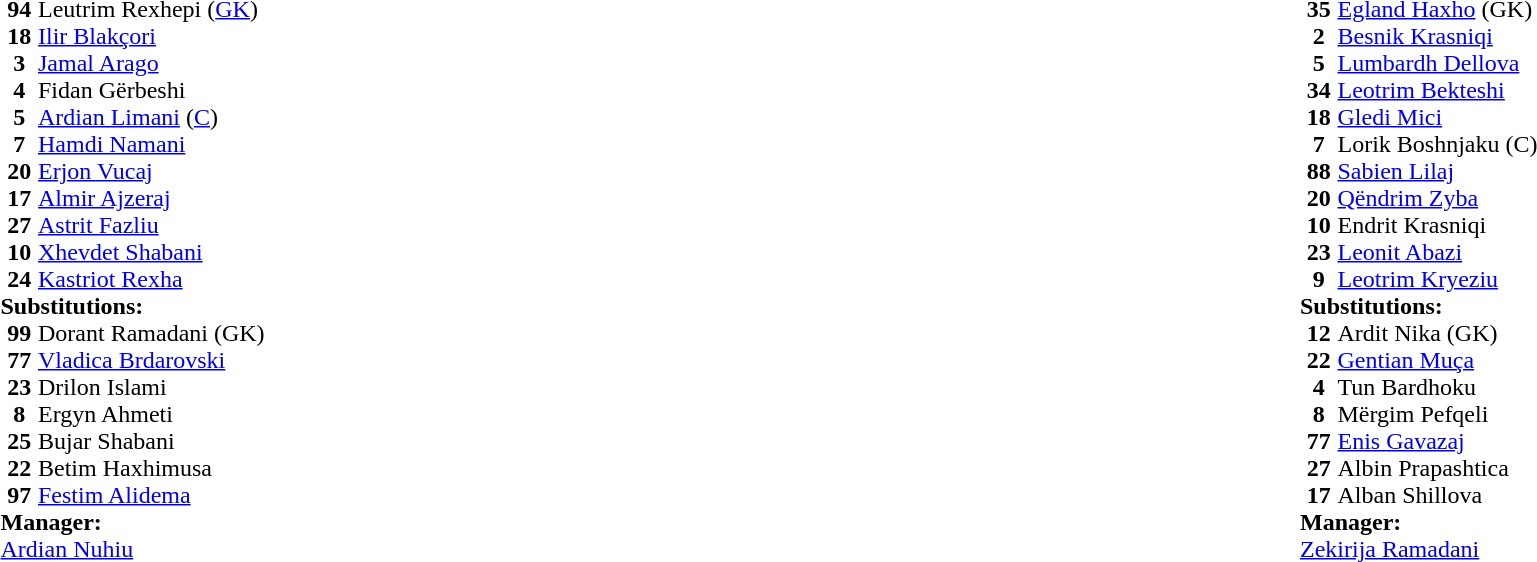<table width="100%">
<tr>
<td valign="top" width="50%"><br><table style="font-size: 100%" cellspacing="0" cellpadding="0">
<tr>
<th width="25"></th>
</tr>
<tr>
<th>94</th>
<td> Leutrim Rexhepi (<a href='#'>GK</a>)</td>
</tr>
<tr>
<th>18</th>
<td> <a href='#'>Ilir Blakçori</a></td>
</tr>
<tr>
<th>3</th>
<td> <a href='#'>Jamal Arago</a></td>
</tr>
<tr>
<th>4</th>
<td> Fidan Gërbeshi</td>
</tr>
<tr>
<th>5</th>
<td> <a href='#'>Ardian Limani</a> (<a href='#'>C</a>)</td>
</tr>
<tr>
<th>7</th>
<td> <a href='#'>Hamdi Namani</a></td>
</tr>
<tr>
<th>20</th>
<td> <a href='#'>Erjon Vucaj</a> </td>
</tr>
<tr>
<th>17</th>
<td> <a href='#'>Almir Ajzeraj</a> </td>
</tr>
<tr>
<th>27</th>
<td> <a href='#'>Astrit Fazliu</a></td>
</tr>
<tr>
<th>10</th>
<td> <a href='#'>Xhevdet Shabani</a></td>
</tr>
<tr>
<th>24</th>
<td> <a href='#'>Kastriot Rexha</a> </td>
</tr>
<tr>
<td colspan=3><strong>Substitutions:</strong></td>
</tr>
<tr>
<th>99</th>
<td> Dorant Ramadani (GK)</td>
</tr>
<tr>
<th>77</th>
<td> <a href='#'>Vladica Brdarovski</a>  </td>
</tr>
<tr>
<th>23</th>
<td> Drilon Islami</td>
</tr>
<tr>
<th>8</th>
<td> Ergyn Ahmeti </td>
</tr>
<tr>
<th>25</th>
<td> Bujar Shabani </td>
</tr>
<tr>
<th>22</th>
<td> Betim Haxhimusa</td>
</tr>
<tr>
<th>97</th>
<td> <a href='#'>Festim Alidema</a> </td>
</tr>
<tr>
<td colspan=3><strong>Manager:</strong></td>
</tr>
<tr>
<td colspan="4"> <a href='#'>Ardian Nuhiu</a></td>
</tr>
</table>
</td>
<td valign="top"></td>
<td valign="top" width="50%"><br><table style="font-size: 100%" cellspacing="0" cellpadding="0" align=center>
<tr>
<th width="25"></th>
</tr>
<tr>
<th>35</th>
<td> <a href='#'>Egland Haxho</a> (GK) </td>
</tr>
<tr>
<th>2</th>
<td> <a href='#'>Besnik Krasniqi</a>  </td>
</tr>
<tr>
<th>5</th>
<td> <a href='#'>Lumbardh Dellova</a></td>
</tr>
<tr>
<th>34</th>
<td> <a href='#'>Leotrim Bekteshi</a></td>
</tr>
<tr>
<th>18</th>
<td> <a href='#'>Gledi Mici</a></td>
</tr>
<tr>
<th>7</th>
<td> Lorik Boshnjaku (C)</td>
</tr>
<tr>
<th>88</th>
<td> <a href='#'>Sabien Lilaj</a> </td>
</tr>
<tr>
<th>20</th>
<td> <a href='#'>Qëndrim Zyba</a> </td>
</tr>
<tr>
<th>10</th>
<td> Endrit Krasniqi</td>
</tr>
<tr>
<th>23</th>
<td> <a href='#'>Leonit Abazi</a></td>
</tr>
<tr>
<th>9</th>
<td> <a href='#'>Leotrim Kryeziu</a> </td>
</tr>
<tr>
<td colspan=3><strong>Substitutions:</strong></td>
</tr>
<tr>
<th>12</th>
<td> Ardit Nika (GK) </td>
</tr>
<tr>
<th>22</th>
<td> <a href='#'>Gentian Muça</a></td>
</tr>
<tr>
<th>4</th>
<td> Tun Bardhoku </td>
</tr>
<tr>
<th>8</th>
<td> Mërgim Pefqeli</td>
</tr>
<tr>
<th>77</th>
<td> <a href='#'>Enis Gavazaj</a></td>
</tr>
<tr>
<th>27</th>
<td> Albin Prapashtica</td>
</tr>
<tr>
<th>17</th>
<td> Alban Shillova  </td>
</tr>
<tr>
<td colspan=3><strong>Manager:</strong></td>
</tr>
<tr>
<td colspan="4"> <a href='#'>Zekirija Ramadani</a></td>
</tr>
</table>
</td>
</tr>
</table>
